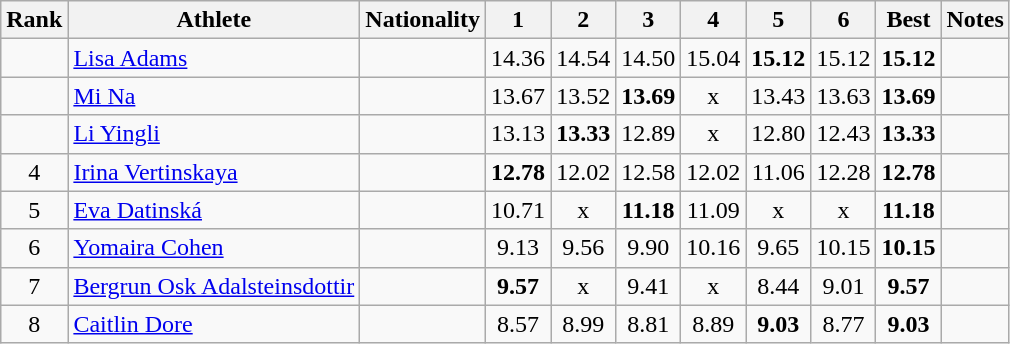<table class="wikitable sortable" style="text-align:center">
<tr>
<th>Rank</th>
<th>Athlete</th>
<th>Nationality</th>
<th>1</th>
<th>2</th>
<th>3</th>
<th>4</th>
<th>5</th>
<th>6</th>
<th>Best</th>
<th>Notes</th>
</tr>
<tr>
<td></td>
<td style="text-align:left;"><a href='#'>Lisa Adams</a></td>
<td style="text-align:left;"></td>
<td>14.36</td>
<td>14.54</td>
<td>14.50</td>
<td>15.04</td>
<td><strong>15.12</strong></td>
<td>15.12</td>
<td><strong>15.12</strong></td>
<td></td>
</tr>
<tr>
<td></td>
<td style="text-align:left;"><a href='#'>Mi Na</a></td>
<td style="text-align:left;"></td>
<td>13.67</td>
<td>13.52</td>
<td><strong>13.69</strong></td>
<td>x</td>
<td>13.43</td>
<td>13.63</td>
<td><strong>13.69</strong></td>
<td></td>
</tr>
<tr>
<td></td>
<td style="text-align:left;"><a href='#'>Li Yingli</a></td>
<td style="text-align:left;"></td>
<td>13.13</td>
<td><strong>13.33</strong></td>
<td>12.89</td>
<td>x</td>
<td>12.80</td>
<td>12.43</td>
<td><strong>13.33</strong></td>
<td></td>
</tr>
<tr>
<td>4</td>
<td style="text-align:left;"><a href='#'>Irina Vertinskaya</a></td>
<td style="text-align:left;"></td>
<td><strong>12.78</strong></td>
<td>12.02</td>
<td>12.58</td>
<td>12.02</td>
<td>11.06</td>
<td>12.28</td>
<td><strong>12.78</strong></td>
<td></td>
</tr>
<tr>
<td>5</td>
<td style="text-align:left;"><a href='#'>Eva Datinská</a></td>
<td style="text-align:left;"></td>
<td>10.71</td>
<td>x</td>
<td><strong>11.18</strong></td>
<td>11.09</td>
<td>x</td>
<td>x</td>
<td><strong>11.18</strong></td>
<td></td>
</tr>
<tr>
<td>6</td>
<td style="text-align:left;"><a href='#'>Yomaira Cohen</a></td>
<td style="text-align:left;"></td>
<td>9.13</td>
<td>9.56</td>
<td>9.90</td>
<td>10.16</td>
<td>9.65</td>
<td>10.15</td>
<td><strong>10.15</strong></td>
<td></td>
</tr>
<tr>
<td>7</td>
<td style="text-align:left;"><a href='#'>Bergrun Osk Adalsteinsdottir</a></td>
<td style="text-align:left;"></td>
<td><strong>9.57</strong></td>
<td>x</td>
<td>9.41</td>
<td>x</td>
<td>8.44</td>
<td>9.01</td>
<td><strong>9.57</strong></td>
<td></td>
</tr>
<tr>
<td>8</td>
<td style="text-align:left;"><a href='#'>Caitlin Dore</a></td>
<td style="text-align:left;"></td>
<td>8.57</td>
<td>8.99</td>
<td>8.81</td>
<td>8.89</td>
<td><strong>9.03</strong></td>
<td>8.77</td>
<td><strong>9.03</strong></td>
<td></td>
</tr>
</table>
